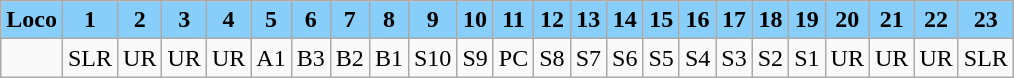<table class="wikitable plainrowheaders unsortable" style="text-align:center">
<tr>
<th scope="col" rowspan="1" style="background:lightskyblue;">Loco</th>
<th scope="col" rowspan="1" style="background:lightskyblue;">1</th>
<th scope="col" rowspan="1" style="background:lightskyblue;">2</th>
<th scope="col" rowspan="1" style="background:lightskyblue;">3</th>
<th scope="col" rowspan="1" style="background:lightskyblue;">4</th>
<th scope="col" rowspan="1" style="background:lightskyblue;">5</th>
<th scope="col" rowspan="1" style="background:lightskyblue;">6</th>
<th scope="col" rowspan="1" style="background:lightskyblue;">7</th>
<th scope="col" rowspan="1" style="background:lightskyblue;">8</th>
<th scope="col" rowspan="1" style="background:lightskyblue;">9</th>
<th scope="col" rowspan="1" style="background:lightskyblue;">10</th>
<th scope="col" rowspan="1" style="background:lightskyblue;">11</th>
<th scope="col" rowspan="1" style="background:lightskyblue;">12</th>
<th scope="col" rowspan="1" style="background:lightskyblue;">13</th>
<th scope="col" rowspan="1" style="background:lightskyblue;">14</th>
<th scope="col" rowspan="1" style="background:lightskyblue;">15</th>
<th scope="col" rowspan="1" style="background:lightskyblue;">16</th>
<th scope="col" rowspan="1" style="background:lightskyblue;">17</th>
<th scope="col" rowspan="1" style="background:lightskyblue;">18</th>
<th scope="col" rowspan="1" style="background:lightskyblue;">19</th>
<th scope="col" rowspan="1" style="background:lightskyblue;">20</th>
<th scope="col" rowspan="1" style="background:lightskyblue;">21</th>
<th scope="col" rowspan="1" style="background:lightskyblue;">22</th>
<th scope="col" rowspan="1" style="background:lightskyblue;">23</th>
</tr>
<tr>
<td></td>
<td>SLR</td>
<td>UR</td>
<td>UR</td>
<td>UR</td>
<td>A1</td>
<td>B3</td>
<td>B2</td>
<td>B1</td>
<td>S10</td>
<td>S9</td>
<td>PC</td>
<td>S8</td>
<td>S7</td>
<td>S6</td>
<td>S5</td>
<td>S4</td>
<td>S3</td>
<td>S2</td>
<td>S1</td>
<td>UR</td>
<td>UR</td>
<td>UR</td>
<td>SLR</td>
</tr>
</table>
